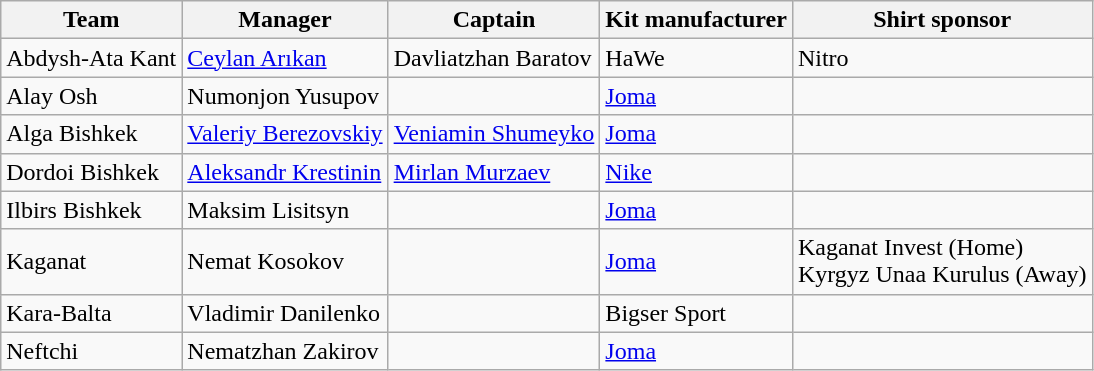<table class="wikitable sortable" style="text-align: left;">
<tr>
<th>Team</th>
<th>Manager</th>
<th>Captain</th>
<th>Kit manufacturer</th>
<th>Shirt sponsor</th>
</tr>
<tr>
<td>Abdysh-Ata Kant</td>
<td> <a href='#'>Ceylan Arıkan</a></td>
<td> Davliatzhan Baratov</td>
<td>HaWe</td>
<td>Nitro</td>
</tr>
<tr>
<td>Alay Osh</td>
<td> Numonjon Yusupov</td>
<td></td>
<td> <a href='#'>Joma</a></td>
<td></td>
</tr>
<tr>
<td>Alga Bishkek</td>
<td> <a href='#'>Valeriy Berezovskiy</a></td>
<td> <a href='#'>Veniamin Shumeyko</a></td>
<td> <a href='#'>Joma</a></td>
<td></td>
</tr>
<tr>
<td>Dordoi Bishkek</td>
<td> <a href='#'>Aleksandr Krestinin</a></td>
<td> <a href='#'>Mirlan Murzaev</a></td>
<td> <a href='#'>Nike</a></td>
<td></td>
</tr>
<tr>
<td>Ilbirs Bishkek</td>
<td> Maksim Lisitsyn</td>
<td></td>
<td> <a href='#'>Joma</a></td>
<td></td>
</tr>
<tr>
<td>Kaganat</td>
<td> Nemat Kosokov</td>
<td></td>
<td> <a href='#'>Joma</a></td>
<td>Kaganat Invest (Home) <br> Kyrgyz Unaa Kurulus (Away)</td>
</tr>
<tr>
<td>Kara-Balta</td>
<td> Vladimir Danilenko</td>
<td></td>
<td> Bigser Sport</td>
<td></td>
</tr>
<tr>
<td>Neftchi</td>
<td> Nematzhan Zakirov</td>
<td></td>
<td> <a href='#'>Joma</a></td>
<td></td>
</tr>
</table>
